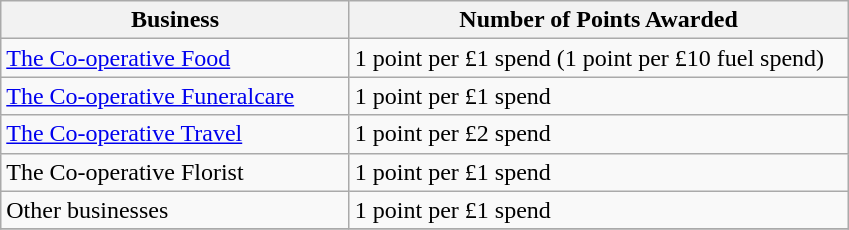<table class="wikitable">
<tr>
<th scope="col" width="225">Business</th>
<th scope="col" width="325">Number of Points Awarded</th>
</tr>
<tr>
<td><a href='#'>The Co-operative Food</a></td>
<td>1 point per £1 spend (1 point per £10 fuel spend)</td>
</tr>
<tr>
<td><a href='#'>The Co-operative Funeralcare</a></td>
<td>1 point per £1 spend</td>
</tr>
<tr>
<td><a href='#'>The Co-operative Travel</a></td>
<td>1 point per £2 spend</td>
</tr>
<tr>
<td>The Co-operative Florist</td>
<td>1 point per £1 spend</td>
</tr>
<tr>
<td>Other businesses</td>
<td>1 point per £1 spend</td>
</tr>
<tr>
</tr>
</table>
